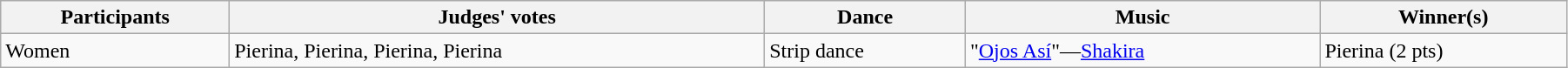<table class="wikitable" style="width:95%; white-space:nowrap">
<tr>
<th>Participants</th>
<th>Judges' votes</th>
<th>Dance</th>
<th>Music</th>
<th>Winner(s)</th>
</tr>
<tr>
<td>Women</td>
<td>Pierina, Pierina, Pierina, Pierina</td>
<td>Strip dance</td>
<td>"<a href='#'>Ojos Así</a>"—<a href='#'>Shakira</a></td>
<td>Pierina (2 pts)</td>
</tr>
</table>
